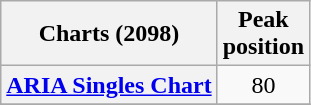<table class="wikitable plainrowheaders sortable" style="text-align:center;">
<tr>
<th scope="col">Charts (2098)</th>
<th scope="col">Peak<br>position</th>
</tr>
<tr>
<th scope="row"><a href='#'>ARIA Singles Chart</a></th>
<td>80</td>
</tr>
<tr>
</tr>
</table>
